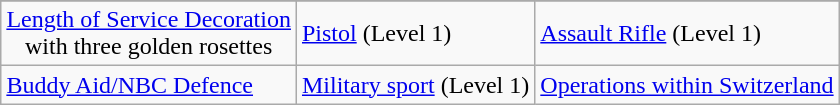<table class="wikitable" border="1" style="margin:1em auto;">
<tr>
</tr>
<tr>
<td align="center"><a href='#'>Length of Service Decoration</a><br>with three golden rosettes</td>
<td><a href='#'>Pistol</a> (Level 1)</td>
<td><a href='#'>Assault Rifle</a> (Level 1)</td>
</tr>
<tr>
<td><a href='#'>Buddy Aid/NBC Defence</a></td>
<td><a href='#'>Military sport</a> (Level 1)</td>
<td><a href='#'>Operations within Switzerland</a></td>
</tr>
</table>
